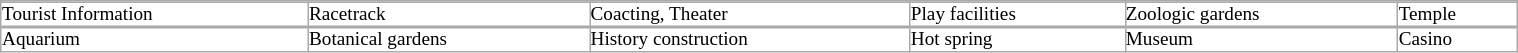<table cellpadding="0" cellspacing="0" border="1" width="80%" style="margin: auto;border: 1px #aaa solid;  border-collapse: collapse; font-size:80%">
<tr>
<td></td>
<td></td>
<td></td>
<td></td>
<td></td>
<td></td>
</tr>
<tr>
<td>Tourist Information</td>
<td>Racetrack</td>
<td>Coacting, Theater</td>
<td>Play facilities</td>
<td>Zoologic gardens</td>
<td>Temple</td>
</tr>
<tr>
<td></td>
<td></td>
<td></td>
<td></td>
<td></td>
<td></td>
</tr>
<tr>
<td>Aquarium</td>
<td>Botanical gardens</td>
<td>History construction</td>
<td>Hot spring</td>
<td>Museum</td>
<td>Casino</td>
</tr>
</table>
